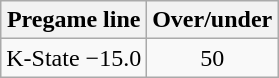<table class="wikitable" style="margin-left: auto; margin-right: auto; border: none; display: inline-table;">
<tr align="center">
<th style=>Pregame line</th>
<th style=>Over/under</th>
</tr>
<tr align="center">
<td>K-State −15.0</td>
<td>50</td>
</tr>
</table>
